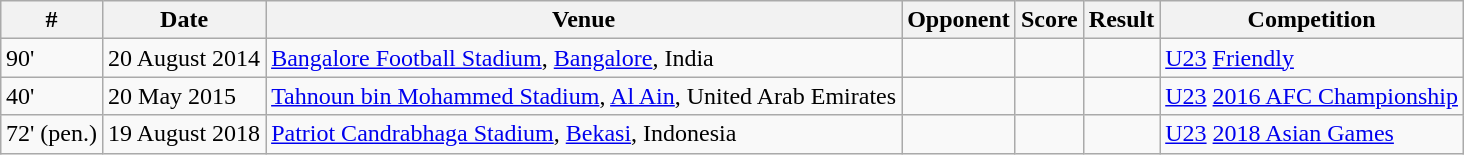<table class="wikitable collapsible collapsed" style="text-align:left; margin:auto;">
<tr>
<th>#</th>
<th>Date</th>
<th>Venue</th>
<th>Opponent</th>
<th>Score</th>
<th>Result</th>
<th>Competition</th>
</tr>
<tr>
<td>90'</td>
<td>20 August 2014</td>
<td><a href='#'>Bangalore Football Stadium</a>, <a href='#'>Bangalore</a>, India</td>
<td></td>
<td></td>
<td></td>
<td><a href='#'>U23</a> <a href='#'>Friendly</a></td>
</tr>
<tr>
<td>40'</td>
<td>20 May 2015</td>
<td><a href='#'>Tahnoun bin Mohammed Stadium</a>, <a href='#'>Al Ain</a>, United Arab Emirates</td>
<td></td>
<td></td>
<td></td>
<td><a href='#'>U23</a> <a href='#'>2016 AFC Championship</a></td>
</tr>
<tr>
<td>72' (pen.)</td>
<td>19 August 2018</td>
<td><a href='#'>Patriot Candrabhaga Stadium</a>, <a href='#'>Bekasi</a>, Indonesia</td>
<td></td>
<td></td>
<td></td>
<td><a href='#'>U23</a> <a href='#'>2018 Asian Games</a></td>
</tr>
</table>
